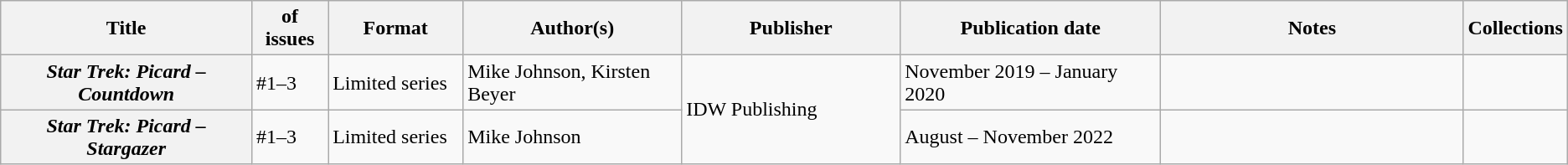<table class="wikitable">
<tr>
<th>Title</th>
<th style="width:40pt"> of issues</th>
<th style="width:75pt">Format</th>
<th style="width:125pt">Author(s)</th>
<th style="width:125pt">Publisher</th>
<th style="width:150pt">Publication date</th>
<th style="width:175pt">Notes</th>
<th>Collections</th>
</tr>
<tr>
<th><em>Star Trek: Picard – Countdown</em></th>
<td>#1–3</td>
<td>Limited series</td>
<td>Mike Johnson, Kirsten Beyer</td>
<td rowspan="2">IDW Publishing</td>
<td>November 2019 – January 2020</td>
<td></td>
<td></td>
</tr>
<tr>
<th><em>Star Trek: Picard – Stargazer</em></th>
<td>#1–3</td>
<td>Limited series</td>
<td>Mike Johnson</td>
<td>August – November 2022</td>
<td></td>
<td></td>
</tr>
</table>
